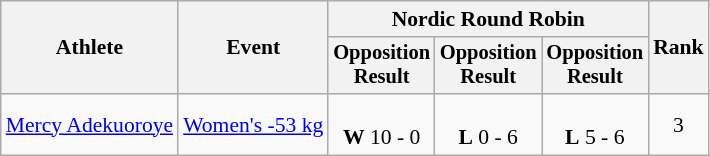<table class="wikitable" style="font-size:90%;">
<tr>
<th rowspan=2>Athlete</th>
<th rowspan=2>Event</th>
<th colspan=3>Nordic Round Robin</th>
<th rowspan=2>Rank</th>
</tr>
<tr style="font-size: 95%">
<th>Opposition<br>Result</th>
<th>Opposition<br>Result</th>
<th>Opposition<br>Result</th>
</tr>
<tr align=center>
<td align=left><a href='#'>Mercy Adekuoroye</a></td>
<td align=left><a href='#'>Women's -53 kg</a></td>
<td><br><strong>W</strong> 10 - 0</td>
<td><br><strong>L</strong> 0 - 6</td>
<td><br><strong>L</strong> 5 - 6</td>
<td>3</td>
</tr>
</table>
